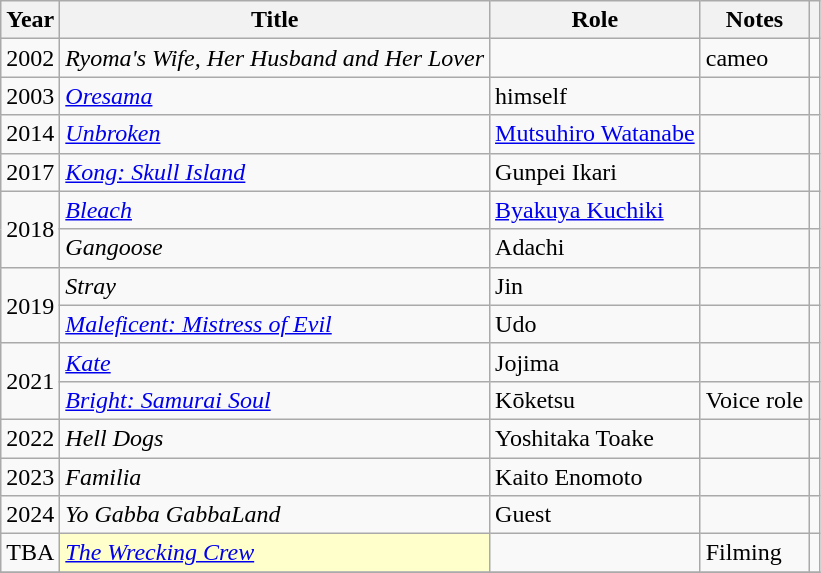<table class="wikitable sortable">
<tr>
<th>Year</th>
<th>Title</th>
<th>Role</th>
<th class = "unsortable">Notes</th>
<th class = "unsortable"></th>
</tr>
<tr>
<td>2002</td>
<td><em>Ryoma's Wife, Her Husband and Her Lover</em></td>
<td></td>
<td>cameo</td>
<td></td>
</tr>
<tr>
<td>2003</td>
<td><em><a href='#'>Oresama</a></em></td>
<td>himself</td>
<td></td>
<td></td>
</tr>
<tr>
<td>2014</td>
<td><em><a href='#'>Unbroken</a></em></td>
<td><a href='#'>Mutsuhiro Watanabe</a></td>
<td></td>
<td></td>
</tr>
<tr>
<td>2017</td>
<td><em><a href='#'>Kong: Skull Island</a></em></td>
<td>Gunpei Ikari</td>
<td></td>
<td></td>
</tr>
<tr>
<td rowspan="2">2018</td>
<td><em><a href='#'>Bleach</a></em></td>
<td><a href='#'>Byakuya Kuchiki</a></td>
<td></td>
<td></td>
</tr>
<tr>
<td><em>Gangoose</em></td>
<td>Adachi</td>
<td></td>
<td></td>
</tr>
<tr>
<td rowspan="2">2019</td>
<td><em>Stray</em></td>
<td>Jin</td>
<td></td>
<td></td>
</tr>
<tr>
<td><em><a href='#'>Maleficent: Mistress of Evil</a></em></td>
<td>Udo</td>
<td></td>
<td></td>
</tr>
<tr>
<td rowspan="2">2021</td>
<td><em><a href='#'>Kate</a></em></td>
<td>Jojima</td>
<td></td>
<td></td>
</tr>
<tr>
<td><em><a href='#'>Bright: Samurai Soul</a></em></td>
<td>Kōketsu</td>
<td>Voice role</td>
<td></td>
</tr>
<tr>
<td>2022</td>
<td><em>Hell Dogs</em></td>
<td>Yoshitaka Toake</td>
<td></td>
<td></td>
</tr>
<tr>
<td>2023</td>
<td><em>Familia</em></td>
<td>Kaito Enomoto</td>
<td></td>
<td></td>
</tr>
<tr>
<td>2024</td>
<td><em>Yo Gabba GabbaLand</em></td>
<td>Guest</td>
<td></td>
<td></td>
</tr>
<tr>
<td>TBA</td>
<td style="background:#ffc;"><em><a href='#'>The Wrecking Crew</a></em> </td>
<td></td>
<td>Filming</td>
<td></td>
</tr>
<tr>
</tr>
</table>
